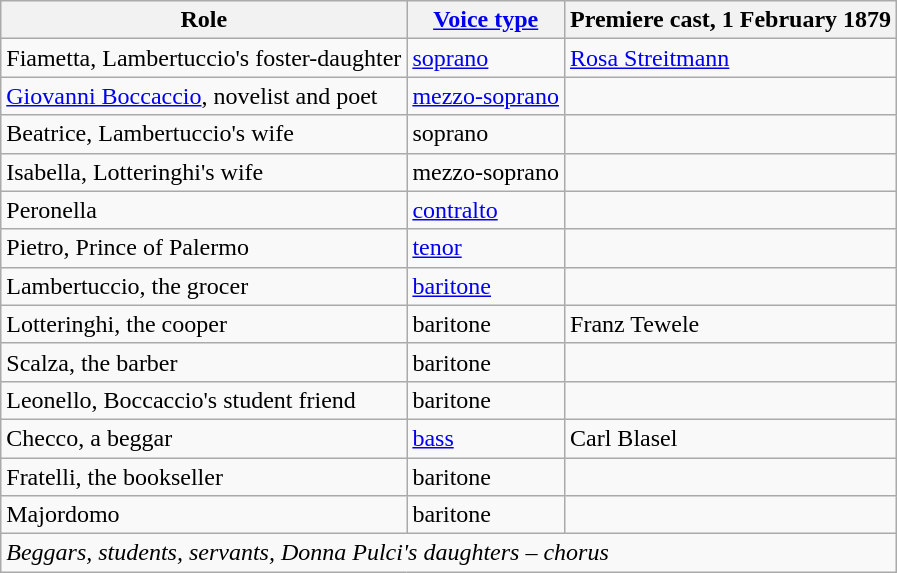<table class="wikitable">
<tr>
<th>Role</th>
<th><a href='#'>Voice type</a></th>
<th>Premiere cast, 1 February 1879</th>
</tr>
<tr>
<td>Fiametta, Lambertuccio's foster-daughter</td>
<td><a href='#'>soprano</a></td>
<td><a href='#'>Rosa Streitmann</a></td>
</tr>
<tr>
<td><a href='#'>Giovanni Boccaccio</a>, novelist and poet</td>
<td><a href='#'>mezzo-soprano</a></td>
<td></td>
</tr>
<tr>
<td>Beatrice, Lambertuccio's wife</td>
<td>soprano</td>
<td></td>
</tr>
<tr>
<td>Isabella, Lotteringhi's wife</td>
<td>mezzo-soprano</td>
<td></td>
</tr>
<tr>
<td>Peronella</td>
<td><a href='#'>contralto</a></td>
<td></td>
</tr>
<tr>
<td>Pietro, Prince of Palermo</td>
<td><a href='#'>tenor</a></td>
<td></td>
</tr>
<tr>
<td>Lambertuccio, the grocer</td>
<td><a href='#'>baritone</a></td>
<td></td>
</tr>
<tr>
<td>Lotteringhi, the cooper</td>
<td>baritone</td>
<td>Franz Tewele</td>
</tr>
<tr>
<td>Scalza, the barber</td>
<td>baritone</td>
<td></td>
</tr>
<tr>
<td>Leonello, Boccaccio's student friend</td>
<td>baritone</td>
<td></td>
</tr>
<tr>
<td>Checco, a beggar</td>
<td><a href='#'>bass</a></td>
<td>Carl Blasel</td>
</tr>
<tr>
<td>Fratelli, the bookseller</td>
<td>baritone</td>
<td></td>
</tr>
<tr>
<td>Majordomo</td>
<td>baritone</td>
<td></td>
</tr>
<tr>
<td colspan="3"><em>Beggars, students, servants, Donna Pulci's daughters – chorus</em></td>
</tr>
</table>
